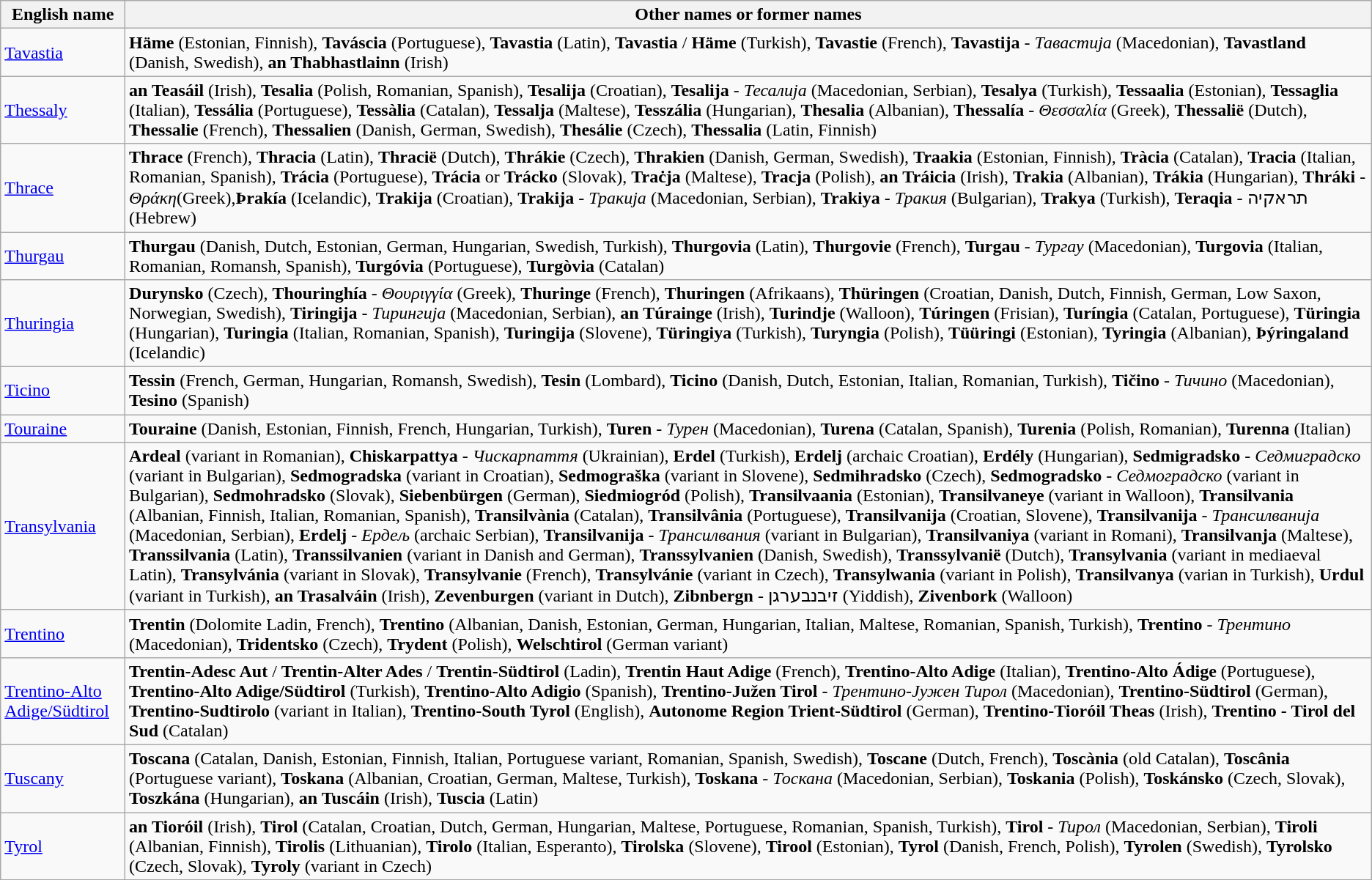<table class="wikitable">
<tr>
<th>English name</th>
<th>Other names or former names</th>
</tr>
<tr>
<td><a href='#'>Tavastia</a></td>
<td><strong>Häme</strong> (Estonian, Finnish), <strong>Taváscia</strong> (Portuguese), <strong>Tavastia</strong> (Latin), <strong>Tavastia</strong> / <strong>Häme</strong> (Turkish), <strong>Tavastie</strong> (French), <strong>Tavastiја</strong> - <em>Тавастија</em> (Macedonian), <strong>Tavastland</strong> (Danish, Swedish), <strong>an Thabhastlainn</strong> (Irish)</td>
</tr>
<tr>
<td><a href='#'>Thessaly</a></td>
<td><strong>an Teasáil</strong> (Irish), <strong>Tesalia</strong> (Polish, Romanian, Spanish), <strong>Tesalija</strong> (Croatian), <strong>Tesalija</strong> - <em>Тесалија</em> (Macedonian, Serbian), <strong>Tesalya</strong> (Turkish), <strong>Tessaalia</strong> (Estonian), <strong>Tessaglia</strong> (Italian), <strong>Tessália</strong> (Portuguese), <strong>Tessàlia</strong> (Catalan), <strong>Tessalja</strong> (Maltese), <strong>Tesszália</strong> (Hungarian), <strong>Thesalia</strong> (Albanian), <strong>Thessalía</strong> - <em>Θεσσαλία</em> (Greek), <strong>Thessalië</strong> (Dutch), <strong>Thessalie</strong> (French), <strong>Thessalien</strong> (Danish, German, Swedish), <strong>Thesálie</strong> (Czech), <strong>Thessalia</strong> (Latin, Finnish)</td>
</tr>
<tr>
<td><a href='#'>Thrace</a></td>
<td><strong>Thrace</strong> (French), <strong>Thracia</strong> (Latin), <strong>Thracië</strong> (Dutch), <strong>Thrákie</strong> (Czech), <strong>Thrakien</strong> (Danish, German, Swedish), <strong>Traakia</strong> (Estonian, Finnish), <strong>Tràcia</strong> (Catalan), <strong>Tracia</strong> (Italian, Romanian, Spanish), <strong>Trácia</strong> (Portuguese), <strong>Trácia</strong> or <strong>Trácko</strong> (Slovak), <strong>Traċja</strong> (Maltese), <strong>Tracja</strong> (Polish), <strong>an Tráicia</strong> (Irish), <strong>Trakia</strong> (Albanian), <strong>Trákia</strong> (Hungarian), <strong> Thráki</strong> - <em>Θράκη</em>(Greek),<strong>Þrakía</strong> (Icelandic), <strong>Trakija</strong> (Croatian), <strong>Trakija</strong> - <em>Тракија</em> (Macedonian, Serbian), <strong>Trakiya</strong> - <em>Тракия</em> (Bulgarian), <strong>Trakya</strong> (Turkish), <strong>Teraqia</strong> - תראקיה (Hebrew)</td>
</tr>
<tr>
<td><a href='#'>Thurgau</a></td>
<td><strong>Thurgau</strong> (Danish, Dutch, Estonian, German, Hungarian, Swedish, Turkish), <strong>Thurgovia</strong> (Latin), <strong>Thurgovie</strong> (French), <strong>Turgau</strong> - <em>Тургау</em> (Macedonian), <strong>Turgovia</strong> (Italian, Romanian, Romansh, Spanish), <strong>Turgóvia</strong> (Portuguese), <strong>Turgòvia</strong> (Catalan)</td>
</tr>
<tr>
<td><a href='#'>Thuringia</a></td>
<td><strong>Durynsko</strong> (Czech), <strong>Thouringhía</strong> - <em>Θουριγγία</em> (Greek), <strong>Thuringe</strong> (French), <strong>Thuringen</strong> (Afrikaans), <strong>Thüringen</strong> (Croatian, Danish, Dutch, Finnish, German, Low Saxon, Norwegian, Swedish), <strong>Tiringija</strong> - <em>Тирингија</em> (Macedonian, Serbian), <strong>an Túrainge</strong> (Irish), <strong>Turindje</strong> (Walloon), <strong>Túringen</strong> (Frisian), <strong>Turíngia</strong> (Catalan, Portuguese), <strong>Türingia</strong> (Hungarian), <strong>Turingia</strong> (Italian, Romanian, Spanish), <strong>Turingija</strong> (Slovene), <strong>Türingiya</strong> (Turkish), <strong>Turyngia</strong> (Polish), <strong>Tüüringi</strong> (Estonian), <strong>Tyringia</strong> (Albanian), <strong>Þýringaland</strong> (Icelandic)</td>
</tr>
<tr>
<td><a href='#'>Ticino</a></td>
<td><strong>Tessin</strong> (French, German, Hungarian, Romansh, Swedish), <strong>Tesin</strong> (Lombard),  <strong>Ticino</strong> (Danish, Dutch, Estonian, Italian, Romanian, Turkish), <strong>Tičino</strong> - <em>Тичино</em> (Macedonian), <strong>Tesino</strong> (Spanish)</td>
</tr>
<tr>
<td><a href='#'>Touraine</a></td>
<td><strong>Touraine</strong> (Danish, Estonian, Finnish, French, Hungarian, Turkish), <strong>Turen</strong> - <em>Турен</em> (Macedonian), <strong>Turena</strong> (Catalan, Spanish), <strong>Turenia</strong> (Polish, Romanian), <strong>Turenna</strong> (Italian)</td>
</tr>
<tr>
<td><a href='#'>Transylvania</a></td>
<td><strong>Ardeal</strong> (variant in Romanian), <strong>Chiskarpattya</strong> - <em>Чискарпаття</em> (Ukrainian), <strong>Erdel</strong> (Turkish), <strong>Erdelj</strong> (archaic Croatian), <strong>Erdély</strong> (Hungarian), <strong>Sedmigradsko</strong> - <em>Седмиградско</em> (variant in Bulgarian), <strong>Sedmogradska</strong> (variant in Croatian), <strong>Sedmograška</strong> (variant in Slovene), <strong>Sedmihradsko</strong> (Czech), <strong>Sedmogradsko</strong> - <em>Седмоградско</em> (variant in Bulgarian), <strong>Sedmohradsko</strong> (Slovak), <strong>Siebenbürgen</strong> (German), <strong>Siedmiogród</strong> (Polish), <strong>Transilvaania</strong> (Estonian), <strong>Transilvaneye</strong> (variant in Walloon), <strong>Transilvania</strong> (Albanian, Finnish, Italian, Romanian, Spanish), <strong>Transilvània</strong> (Catalan), <strong>Transilvânia</strong> (Portuguese), <strong>Transilvanija</strong> (Croatian, Slovene), <strong>Transilvanija</strong> - <em>Трансилванија</em> (Macedonian, Serbian), <strong>Erdelj</strong> - <em>Ердељ</em> (archaic Serbian), <strong>Transilvanija</strong> - <em>Трансилвания</em> (variant in Bulgarian), <strong>Transilvaniya</strong> (variant in Romani), <strong>Transilvanja</strong> (Maltese), <strong>Transsilvania</strong> (Latin), <strong>Transsilvanien</strong> (variant in Danish and German), <strong>Transsylvanien</strong> (Danish, Swedish), <strong>Transsylvanië</strong> (Dutch), <strong>Transylvania</strong> (variant in mediaeval Latin), <strong>Transylvánia</strong> (variant in Slovak), <strong>Transylvanie</strong> (French), <strong>Transylvánie</strong> (variant in Czech), <strong>Transylwania</strong> (variant in Polish), <strong>Transilvanya</strong> (varian in Turkish), <strong>Urdul</strong> (variant in Turkish), <strong>an Trasalváin</strong> (Irish), <strong>Zevenburgen</strong> (variant in Dutch), <strong>Zibnbergn</strong> - זיבנבערגן (Yiddish), <strong>Zivenbork</strong> (Walloon)</td>
</tr>
<tr>
<td><a href='#'>Trentino</a></td>
<td><strong>Trentin</strong> (Dolomite Ladin, French), <strong>Trentino</strong> (Albanian, Danish, Estonian, German, Hungarian, Italian, Maltese, Romanian, Spanish, Turkish), <strong>Trentino</strong> - <em>Трентино</em> (Macedonian), <strong>Tridentsko</strong> (Czech), <strong>Trydent</strong> (Polish), <strong>Welschtirol</strong> (German variant)</td>
</tr>
<tr>
<td><a href='#'>Trentino-Alto Adige/Südtirol</a></td>
<td><strong>Trentin-Adesc Aut</strong> / <strong>Trentin-Alter Ades</strong> / <strong>Trentin-Südtirol</strong> (Ladin), <strong>Trentin Haut Adige</strong> (French), <strong>Trentino-Alto Adige</strong> (Italian), <strong>Trentino-Alto Ádige</strong> (Portuguese), <strong>Trentino-Alto Adige/Südtirol</strong> (Turkish), <strong>Trentino-Alto Adigio</strong> (Spanish), <strong>Trentino-Južen Tirol</strong> - <em>Трентино-Јужен Тирол</em> (Macedonian), <strong>Trentino-Südtirol</strong> (German), <strong>Trentino-Sudtirolo</strong> (variant in Italian), <strong>Trentino-South Tyrol</strong> (English), <strong>Autonome Region Trient-Südtirol</strong> (German), <strong>Trentino-Tioróil Theas</strong> (Irish), <strong>Trentino - Tirol del Sud</strong> (Catalan)</td>
</tr>
<tr>
<td><a href='#'>Tuscany</a></td>
<td><strong>Toscana</strong> (Catalan, Danish, Estonian, Finnish, Italian, Portuguese variant, Romanian, Spanish, Swedish), <strong>Toscane</strong> (Dutch, French), <strong>Toscània</strong> (old Catalan), <strong>Toscânia</strong> (Portuguese variant), <strong>Toskana</strong> (Albanian, Croatian, German, Maltese, Turkish), <strong>Toskana</strong> - <em>Тоскана</em> (Macedonian, Serbian), <strong>Toskania</strong> (Polish), <strong>Toskánsko</strong> (Czech, Slovak), <strong>Toszkána</strong> (Hungarian), <strong>an Tuscáin</strong> (Irish), <strong>Tuscia</strong> (Latin)</td>
</tr>
<tr>
<td><a href='#'>Tyrol</a></td>
<td><strong>an Tioróil</strong> (Irish), <strong>Tirol</strong> (Catalan, Croatian, Dutch, German, Hungarian, Maltese, Portuguese, Romanian, Spanish, Turkish), <strong>Tirol</strong> - <em>Тирол</em> (Macedonian, Serbian), <strong>Tiroli</strong> (Albanian, Finnish), <strong>Tirolis</strong> (Lithuanian), <strong>Tirolo</strong> (Italian, Esperanto), <strong>Tirolska</strong> (Slovene), <strong>Tirool</strong> (Estonian), <strong>Tyrol</strong> (Danish, French, Polish), <strong>Tyrolen</strong> (Swedish), <strong>Tyrolsko</strong> (Czech, Slovak), <strong>Tyroly</strong> (variant in Czech)</td>
</tr>
</table>
